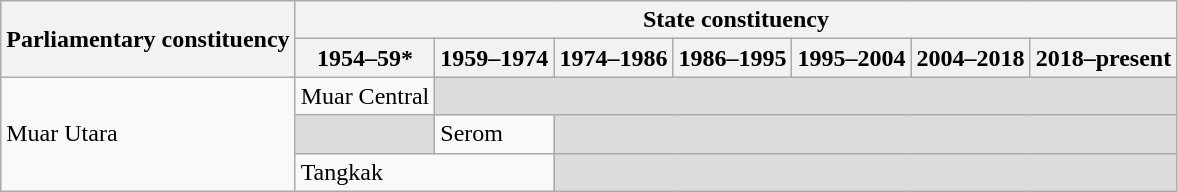<table class="wikitable">
<tr>
<th rowspan="2">Parliamentary constituency</th>
<th colspan="7">State constituency</th>
</tr>
<tr>
<th>1954–59*</th>
<th>1959–1974</th>
<th>1974–1986</th>
<th>1986–1995</th>
<th>1995–2004</th>
<th>2004–2018</th>
<th>2018–present</th>
</tr>
<tr>
<td rowspan="3">Muar Utara</td>
<td>Muar Central</td>
<td colspan="6" bgcolor="dcdcdc"></td>
</tr>
<tr>
<td bgcolor="dcdcdc"></td>
<td>Serom</td>
<td colspan="5" bgcolor="dcdcdc"></td>
</tr>
<tr>
<td colspan="2">Tangkak</td>
<td colspan="5" bgcolor="dcdcdc"></td>
</tr>
</table>
